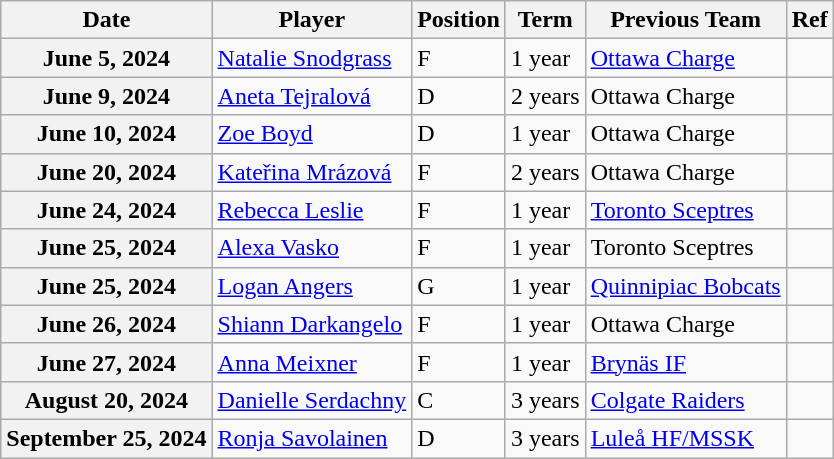<table class="wikitable">
<tr>
<th scope="col">Date</th>
<th scope="col">Player</th>
<th scope="col">Position</th>
<th scope="col">Term</th>
<th scope="col">Previous Team</th>
<th scope="col">Ref</th>
</tr>
<tr>
<th scope="row">June 5, 2024</th>
<td><a href='#'>Natalie Snodgrass</a></td>
<td>F</td>
<td>1 year</td>
<td><a href='#'>Ottawa Charge</a></td>
<td></td>
</tr>
<tr>
<th scope="row">June 9, 2024</th>
<td><a href='#'>Aneta Tejralová</a></td>
<td>D</td>
<td>2 years</td>
<td>Ottawa Charge</td>
<td></td>
</tr>
<tr>
<th scope="row">June 10, 2024</th>
<td><a href='#'>Zoe Boyd</a></td>
<td>D</td>
<td>1 year</td>
<td>Ottawa Charge</td>
<td></td>
</tr>
<tr>
<th scope="row">June 20, 2024</th>
<td><a href='#'>Kateřina Mrázová</a></td>
<td>F</td>
<td>2 years</td>
<td>Ottawa Charge</td>
<td></td>
</tr>
<tr>
<th scope="row">June 24, 2024</th>
<td><a href='#'>Rebecca Leslie</a></td>
<td>F</td>
<td>1 year</td>
<td><a href='#'>Toronto Sceptres</a></td>
<td></td>
</tr>
<tr>
<th scope="row">June 25, 2024</th>
<td><a href='#'>Alexa Vasko</a></td>
<td>F</td>
<td>1 year</td>
<td>Toronto Sceptres</td>
<td></td>
</tr>
<tr>
<th scope="row">June 25, 2024</th>
<td><a href='#'>Logan Angers</a></td>
<td>G</td>
<td>1 year</td>
<td><a href='#'>Quinnipiac Bobcats</a></td>
<td></td>
</tr>
<tr>
<th scope="row">June 26, 2024</th>
<td><a href='#'>Shiann Darkangelo</a></td>
<td>F</td>
<td>1 year</td>
<td>Ottawa Charge</td>
<td></td>
</tr>
<tr>
<th scope="row">June 27, 2024</th>
<td><a href='#'>Anna Meixner</a></td>
<td>F</td>
<td>1 year</td>
<td><a href='#'>Brynäs IF</a></td>
<td></td>
</tr>
<tr>
<th scope="row">August 20, 2024</th>
<td><a href='#'>Danielle Serdachny</a></td>
<td>C</td>
<td>3 years</td>
<td><a href='#'>Colgate Raiders</a></td>
<td></td>
</tr>
<tr>
<th scope="row">September 25, 2024</th>
<td><a href='#'>Ronja Savolainen</a></td>
<td>D</td>
<td>3 years</td>
<td><a href='#'>Luleå HF/MSSK</a></td>
<td></td>
</tr>
</table>
